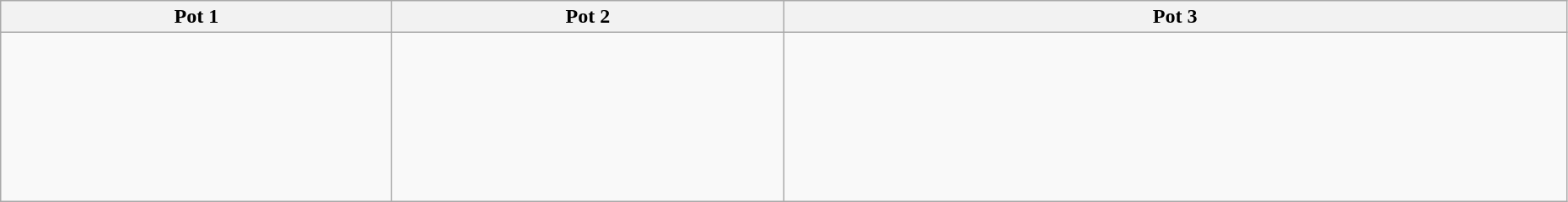<table class="wikitable" width=98%>
<tr>
<th width=25%>Pot 1</th>
<th width=25%>Pot 2</th>
<th colspan="2" width=50%>Pot 3</th>
</tr>
<tr>
<td><br> <br>
 <br>
 <br>
</td>
<td><br>  <br>
 <br>
 <br>
</td>
<td><br>

 <br>
 <br>
 <br>
 

 <br>
 <br>
 <br>
 
</td>
</tr>
</table>
